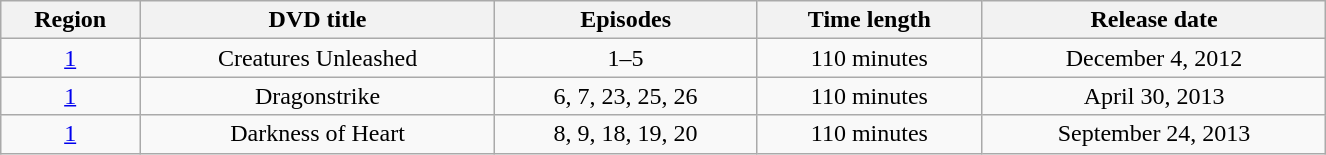<table class="wikitable" style="width: 70%; margin: auto;">
<tr>
<th>Region</th>
<th>DVD title</th>
<th>Episodes</th>
<th>Time length</th>
<th>Release date</th>
</tr>
<tr>
<td style="text-align: center"><a href='#'>1</a></td>
<td style="text-align: center">Creatures Unleashed</td>
<td style="text-align: center">1–5</td>
<td style="text-align: center">110 minutes</td>
<td style="text-align: center">December 4, 2012</td>
</tr>
<tr>
<td style="text-align: center"><a href='#'>1</a></td>
<td style="text-align: center">Dragonstrike</td>
<td style="text-align: center">6, 7, 23, 25, 26</td>
<td style="text-align: center">110 minutes</td>
<td style="text-align: center">April 30, 2013</td>
</tr>
<tr>
<td style="text-align: center"><a href='#'>1</a></td>
<td style="text-align: center">Darkness of Heart</td>
<td style="text-align: center">8, 9, 18, 19, 20</td>
<td style="text-align: center">110 minutes</td>
<td style="text-align: center">September 24, 2013</td>
</tr>
</table>
